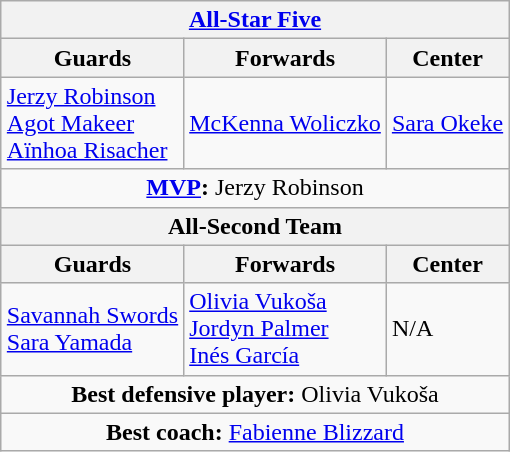<table class=wikitable style="margin:auto">
<tr>
<th colspan=3 align=center><a href='#'>All-Star Five</a></th>
</tr>
<tr>
<th>Guards</th>
<th>Forwards</th>
<th>Center</th>
</tr>
<tr>
<td> <a href='#'>Jerzy Robinson</a><br> <a href='#'>Agot Makeer</a><br> <a href='#'>Aïnhoa Risacher</a></td>
<td> <a href='#'>McKenna Woliczko</a></td>
<td> <a href='#'>Sara Okeke</a></td>
</tr>
<tr>
<td colspan=3 align=center><strong><a href='#'>MVP</a>:</strong>  Jerzy Robinson</td>
</tr>
<tr>
<th colspan=3 align=center>All-Second Team</th>
</tr>
<tr>
<th>Guards</th>
<th>Forwards</th>
<th>Center</th>
</tr>
<tr>
<td> <a href='#'>Savannah Swords</a><br> <a href='#'>Sara Yamada</a></td>
<td> <a href='#'>Olivia Vukoša</a><br> <a href='#'>Jordyn Palmer</a><br> <a href='#'>Inés García</a></td>
<td>N/A</td>
</tr>
<tr>
<td colspan=3 align=center><strong>Best defensive player:</strong>  Olivia Vukoša</td>
</tr>
<tr>
<td colspan=3 align=center><strong>Best coach:</strong>  <a href='#'>Fabienne Blizzard</a></td>
</tr>
</table>
